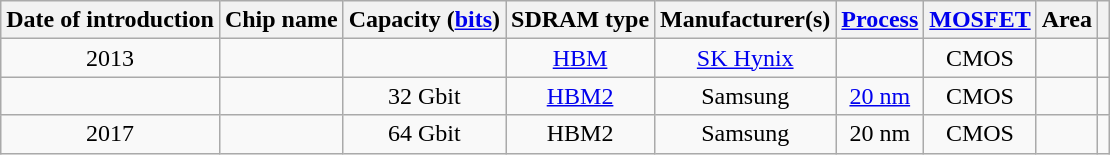<table class="wikitable sortable" style="text-align:center">
<tr>
<th>Date of introduction</th>
<th>Chip name</th>
<th>Capacity (<a href='#'>bits</a>)</th>
<th>SDRAM type</th>
<th>Manufacturer(s)</th>
<th data-sort-type="number"><a href='#'>Process</a></th>
<th><a href='#'>MOSFET</a></th>
<th data-sort-type="number">Area</th>
<th></th>
</tr>
<tr>
<td>2013</td>
<td></td>
<td></td>
<td><a href='#'>HBM</a></td>
<td><a href='#'>SK Hynix</a></td>
<td></td>
<td>CMOS</td>
<td></td>
<td></td>
</tr>
<tr>
<td></td>
<td></td>
<td>32 Gbit</td>
<td><a href='#'>HBM2</a></td>
<td>Samsung</td>
<td><a href='#'>20 nm</a></td>
<td>CMOS</td>
<td></td>
<td></td>
</tr>
<tr>
<td>2017</td>
<td></td>
<td>64 Gbit</td>
<td>HBM2</td>
<td>Samsung</td>
<td>20 nm</td>
<td>CMOS</td>
<td></td>
<td></td>
</tr>
</table>
